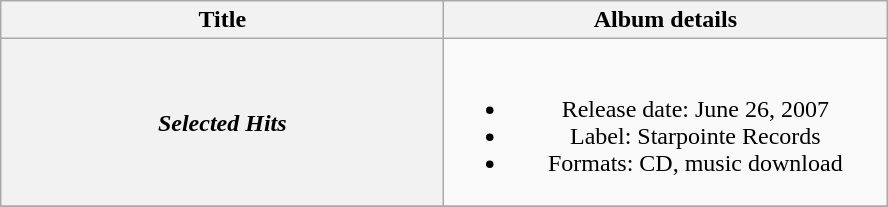<table class="wikitable plainrowheaders" style="text-align:center;">
<tr>
<th style="width:18em;">Title</th>
<th style="width:18em;">Album details</th>
</tr>
<tr>
<th scope="row"><em>Selected Hits</em></th>
<td><br><ul><li>Release date: June 26, 2007</li><li>Label: Starpointe Records</li><li>Formats: CD, music download</li></ul></td>
</tr>
<tr>
</tr>
</table>
